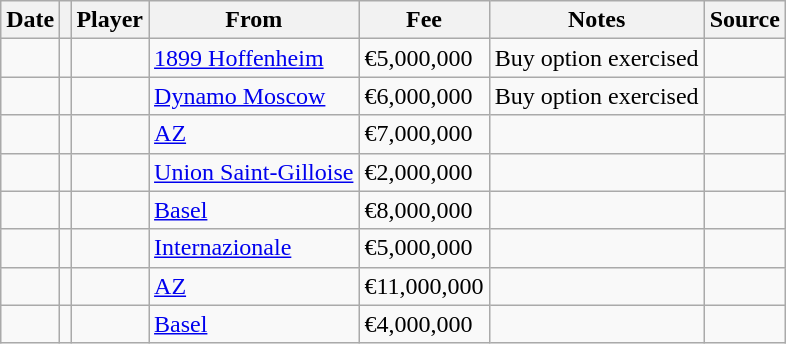<table class="wikitable plainrowheaders sortable">
<tr>
<th scope="col">Date</th>
<th></th>
<th scope="col">Player</th>
<th>From</th>
<th style="width: 65px;">Fee</th>
<th>Notes</th>
<th scope="col">Source</th>
</tr>
<tr>
<td></td>
<td align="center"></td>
<td></td>
<td> <a href='#'>1899 Hoffenheim</a></td>
<td>€5,000,000</td>
<td>Buy option exercised</td>
<td></td>
</tr>
<tr>
<td></td>
<td align="center"></td>
<td></td>
<td> <a href='#'>Dynamo Moscow</a></td>
<td>€6,000,000</td>
<td>Buy option exercised</td>
<td></td>
</tr>
<tr>
<td></td>
<td align="center"></td>
<td></td>
<td> <a href='#'>AZ</a></td>
<td>€7,000,000</td>
<td></td>
<td></td>
</tr>
<tr>
<td></td>
<td align="center"></td>
<td></td>
<td> <a href='#'>Union Saint-Gilloise</a></td>
<td>€2,000,000</td>
<td></td>
<td></td>
</tr>
<tr>
<td></td>
<td align="center"></td>
<td></td>
<td> <a href='#'>Basel</a></td>
<td>€8,000,000</td>
<td></td>
<td></td>
</tr>
<tr>
<td></td>
<td align="center"></td>
<td></td>
<td> <a href='#'>Internazionale</a></td>
<td>€5,000,000</td>
<td></td>
<td></td>
</tr>
<tr>
<td></td>
<td align="center"></td>
<td></td>
<td> <a href='#'>AZ</a></td>
<td>€11,000,000</td>
<td></td>
<td></td>
</tr>
<tr>
<td></td>
<td align="center"></td>
<td></td>
<td> <a href='#'>Basel</a></td>
<td>€4,000,000</td>
<td></td>
<td></td>
</tr>
</table>
